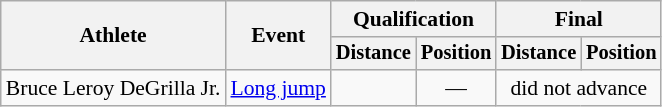<table class=wikitable style="font-size:90%">
<tr>
<th rowspan="2">Athlete</th>
<th rowspan="2">Event</th>
<th colspan="2">Qualification</th>
<th colspan="2">Final</th>
</tr>
<tr style="font-size:95%">
<th>Distance</th>
<th>Position</th>
<th>Distance</th>
<th>Position</th>
</tr>
<tr align=center>
<td align=left>Bruce Leroy DeGrilla Jr.</td>
<td align=left rowspan=2><a href='#'>Long jump</a></td>
<td></td>
<td>—</td>
<td colspan=2>did not advance</td>
</tr>
</table>
